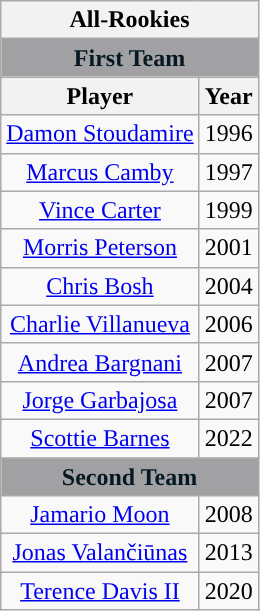<table class="wikitable sortable" style="text-align:center">
<tr>
<th colspan="2">All-Rookies</th>
</tr>
<tr>
<th colspan="2" style="text-align:center; background:#A1A1A4; color:#061922;">First Team</th>
</tr>
<tr>
<th>Player</th>
<th>Year</th>
</tr>
<tr>
<td><a href='#'>Damon Stoudamire</a></td>
<td>1996</td>
</tr>
<tr>
<td><a href='#'>Marcus Camby</a></td>
<td>1997</td>
</tr>
<tr>
<td><a href='#'>Vince Carter</a></td>
<td>1999</td>
</tr>
<tr>
<td><a href='#'>Morris Peterson</a></td>
<td>2001</td>
</tr>
<tr>
<td><a href='#'>Chris Bosh</a></td>
<td>2004</td>
</tr>
<tr>
<td><a href='#'>Charlie Villanueva</a></td>
<td>2006</td>
</tr>
<tr>
<td><a href='#'>Andrea Bargnani</a></td>
<td>2007</td>
</tr>
<tr>
<td><a href='#'>Jorge Garbajosa</a></td>
<td>2007</td>
</tr>
<tr>
<td><a href='#'>Scottie Barnes</a></td>
<td>2022</td>
</tr>
<tr>
<th colspan="2" style="text-align:center; background:#A1A1A4; color:#061922;">Second Team</th>
</tr>
<tr>
<td><a href='#'>Jamario Moon</a></td>
<td>2008</td>
</tr>
<tr>
<td><a href='#'>Jonas Valančiūnas</a></td>
<td>2013</td>
</tr>
<tr>
<td><a href='#'>Terence Davis II</a></td>
<td>2020</td>
</tr>
</table>
